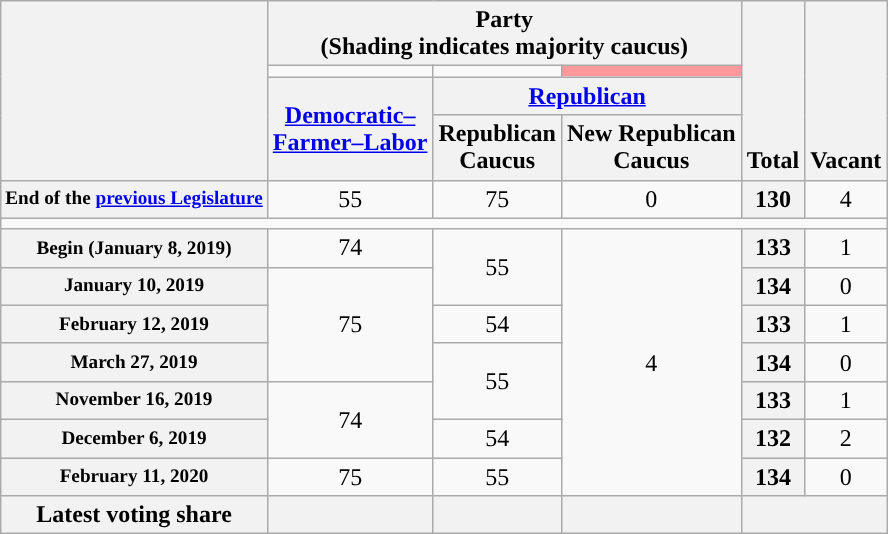<table class=wikitable style="text-align:center">
<tr style="vertical-align:bottom;">
<th rowspan="4"></th>
<th colspan=3>Party <div>(Shading indicates majority caucus)</div></th>
<th rowspan="4">Total</th>
<th rowspan="4">Vacant</th>
</tr>
<tr>
<td style="background-color:"></td>
<td style="background-color:"></td>
<td style="background-color:#FF999C"></td>
</tr>
<tr>
<th rowspan="2"><a href='#'>Democratic–<br>Farmer–Labor</a></th>
<th colspan="2"><a href='#'>Republican</a></th>
</tr>
<tr>
<th>Republican<br>Caucus</th>
<th>New Republican<br>Caucus</th>
</tr>
<tr>
<th nowrap style="font-size:80%">End of the <a href='#'>previous Legislature</a></th>
<td>55</td>
<td>75</td>
<td>0</td>
<th>130</th>
<td>4</td>
</tr>
<tr>
<td colspan="6"></td>
</tr>
<tr>
<th nowrap style="font-size:80%">Begin (January 8, 2019)</th>
<td>74</td>
<td rowspan="2">55</td>
<td rowspan="7">4</td>
<th>133</th>
<td>1</td>
</tr>
<tr>
<th nowrap style="font-size:80%">January 10, 2019</th>
<td rowspan="3" >75</td>
<th>134</th>
<td>0</td>
</tr>
<tr>
<th nowrap style="font-size:80%">February 12, 2019</th>
<td>54</td>
<th>133</th>
<td>1</td>
</tr>
<tr>
<th nowrap style="font-size:80%">March 27, 2019</th>
<td rowspan="2">55</td>
<th>134</th>
<td>0</td>
</tr>
<tr>
<th nowrap style="font-size:80%">November 16, 2019</th>
<td rowspan="2" >74</td>
<th>133</th>
<td>1</td>
</tr>
<tr>
<th nowrap style="font-size:80%">December 6, 2019</th>
<td>54</td>
<th>132</th>
<td>2</td>
</tr>
<tr>
<th nowrap style="font-size:80%">February 11, 2020</th>
<td>75</td>
<td>55</td>
<th>134</th>
<td>0</td>
</tr>
<tr>
<th>Latest voting share</th>
<th></th>
<th></th>
<th></th>
<th colspan="2"></th>
</tr>
</table>
